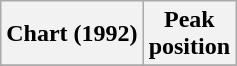<table class="wikitable sortable plainrowheaders" style="text-align:center">
<tr>
<th scope="col">Chart (1992)</th>
<th scope="col">Peak<br>position</th>
</tr>
<tr>
</tr>
</table>
